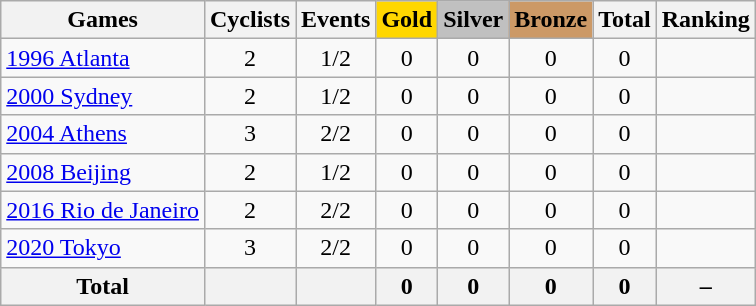<table class="wikitable sortable" style="text-align:center">
<tr>
<th>Games</th>
<th>Cyclists</th>
<th>Events</th>
<th style="background-color:gold;">Gold</th>
<th style="background-color:silver;">Silver</th>
<th style="background-color:#c96;">Bronze</th>
<th>Total</th>
<th>Ranking</th>
</tr>
<tr>
<td align=left><a href='#'>1996 Atlanta</a></td>
<td>2</td>
<td>1/2</td>
<td>0</td>
<td>0</td>
<td>0</td>
<td>0</td>
<td></td>
</tr>
<tr>
<td align=left><a href='#'>2000 Sydney</a></td>
<td>2</td>
<td>1/2</td>
<td>0</td>
<td>0</td>
<td>0</td>
<td>0</td>
<td></td>
</tr>
<tr>
<td align=left><a href='#'>2004 Athens</a></td>
<td>3</td>
<td>2/2</td>
<td>0</td>
<td>0</td>
<td>0</td>
<td>0</td>
<td></td>
</tr>
<tr>
<td align=left><a href='#'>2008 Beijing</a></td>
<td>2</td>
<td>1/2</td>
<td>0</td>
<td>0</td>
<td>0</td>
<td>0</td>
<td></td>
</tr>
<tr>
<td align=left><a href='#'>2016 Rio de Janeiro</a></td>
<td>2</td>
<td>2/2</td>
<td>0</td>
<td>0</td>
<td>0</td>
<td>0</td>
<td></td>
</tr>
<tr>
<td align=left><a href='#'>2020 Tokyo</a></td>
<td>3</td>
<td>2/2</td>
<td>0</td>
<td>0</td>
<td>0</td>
<td>0</td>
<td></td>
</tr>
<tr>
<th>Total</th>
<th></th>
<th></th>
<th>0</th>
<th>0</th>
<th>0</th>
<th>0</th>
<th>–</th>
</tr>
</table>
